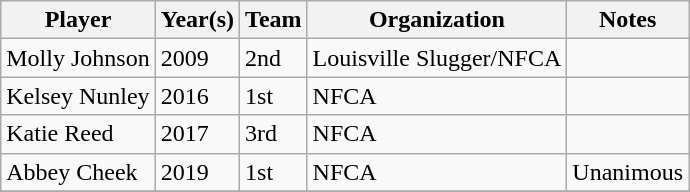<table class="wikitable">
<tr>
<th>Player</th>
<th>Year(s)</th>
<th>Team</th>
<th>Organization</th>
<th>Notes</th>
</tr>
<tr>
<td>Molly Johnson </td>
<td>2009</td>
<td>2nd</td>
<td>Louisville Slugger/NFCA</td>
<td></td>
</tr>
<tr>
<td>Kelsey Nunley </td>
<td>2016</td>
<td>1st</td>
<td>NFCA</td>
<td></td>
</tr>
<tr>
<td>Katie Reed </td>
<td>2017</td>
<td>3rd</td>
<td>NFCA</td>
<td></td>
</tr>
<tr>
<td>Abbey Cheek </td>
<td>2019</td>
<td>1st</td>
<td>NFCA</td>
<td>Unanimous</td>
</tr>
<tr>
</tr>
</table>
